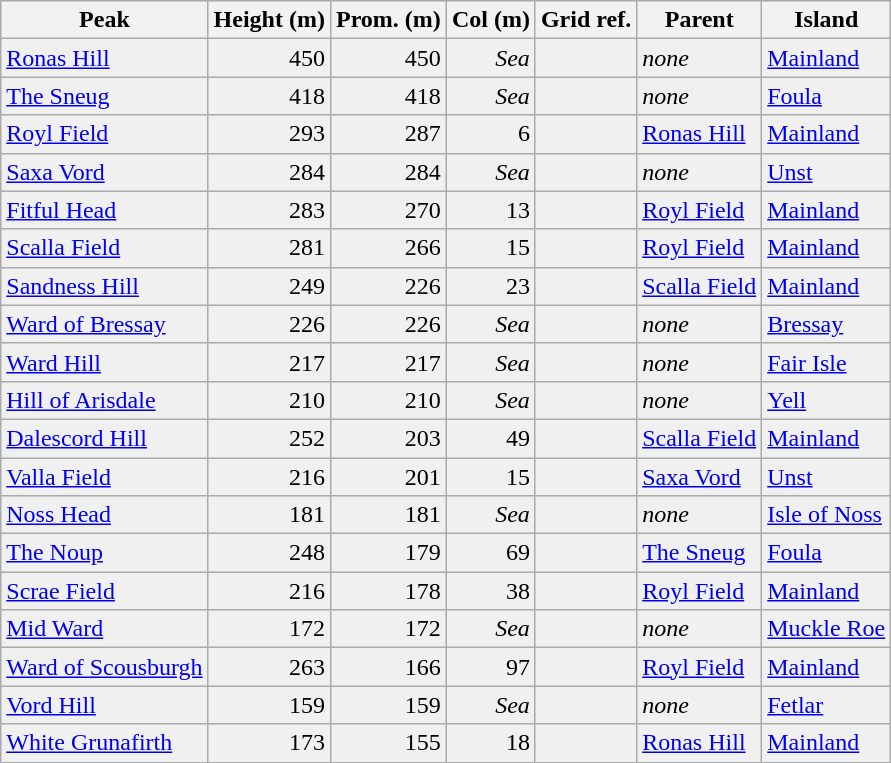<table class="wikitable sortable" style="background:#f0f0f0;">
<tr>
<th>Peak</th>
<th>Height (m)</th>
<th>Prom. (m)</th>
<th>Col (m)</th>
<th>Grid ref.</th>
<th>Parent</th>
<th>Island</th>
</tr>
<tr>
<td><a href='#'>Ronas Hill</a></td>
<td align=right>450</td>
<td align=right>450</td>
<td align=right><em>Sea</em></td>
<td></td>
<td><em>none</em></td>
<td><a href='#'>Mainland</a></td>
</tr>
<tr>
<td><a href='#'>The Sneug</a></td>
<td align=right>418</td>
<td align=right>418</td>
<td align=right><em>Sea</em></td>
<td></td>
<td><em>none</em></td>
<td><a href='#'>Foula</a></td>
</tr>
<tr>
<td><a href='#'>Royl Field</a></td>
<td align=right>293</td>
<td align=right>287</td>
<td align=right>6</td>
<td></td>
<td><a href='#'>Ronas Hill</a></td>
<td><a href='#'>Mainland</a></td>
</tr>
<tr>
<td><a href='#'>Saxa Vord</a></td>
<td align=right>284</td>
<td align=right>284</td>
<td align=right><em>Sea</em></td>
<td></td>
<td><em>none</em></td>
<td><a href='#'>Unst</a></td>
</tr>
<tr>
<td><a href='#'>Fitful Head</a></td>
<td align=right>283</td>
<td align=right>270</td>
<td align=right>13</td>
<td></td>
<td><a href='#'>Royl Field</a></td>
<td><a href='#'>Mainland</a></td>
</tr>
<tr>
<td><a href='#'>Scalla Field</a></td>
<td align=right>281</td>
<td align=right>266</td>
<td align=right>15</td>
<td></td>
<td><a href='#'>Royl Field</a></td>
<td><a href='#'>Mainland</a></td>
</tr>
<tr>
<td><a href='#'>Sandness Hill</a></td>
<td align=right>249</td>
<td align=right>226</td>
<td align=right>23</td>
<td></td>
<td><a href='#'>Scalla Field</a></td>
<td><a href='#'>Mainland</a></td>
</tr>
<tr>
<td><a href='#'>Ward of Bressay</a></td>
<td align=right>226</td>
<td align=right>226</td>
<td align=right><em>Sea</em></td>
<td></td>
<td><em>none</em></td>
<td><a href='#'>Bressay</a></td>
</tr>
<tr>
<td><a href='#'>Ward Hill</a></td>
<td align=right>217</td>
<td align=right>217</td>
<td align=right><em>Sea</em></td>
<td></td>
<td><em>none</em></td>
<td><a href='#'>Fair Isle</a></td>
</tr>
<tr>
<td><a href='#'>Hill of Arisdale</a></td>
<td align=right>210</td>
<td align=right>210</td>
<td align=right><em>Sea</em></td>
<td></td>
<td><em>none</em></td>
<td><a href='#'>Yell</a></td>
</tr>
<tr>
<td><a href='#'>Dalescord Hill</a></td>
<td align=right>252</td>
<td align=right>203</td>
<td align=right>49</td>
<td></td>
<td><a href='#'>Scalla Field</a></td>
<td><a href='#'>Mainland</a></td>
</tr>
<tr>
<td><a href='#'>Valla Field</a></td>
<td align=right>216</td>
<td align=right>201</td>
<td align=right>15</td>
<td></td>
<td><a href='#'>Saxa Vord</a></td>
<td><a href='#'>Unst</a></td>
</tr>
<tr>
<td><a href='#'>Noss Head</a></td>
<td align=right>181</td>
<td align=right>181</td>
<td align=right><em>Sea</em></td>
<td></td>
<td><em>none</em></td>
<td><a href='#'>Isle of Noss</a></td>
</tr>
<tr>
<td><a href='#'>The Noup</a></td>
<td align=right>248</td>
<td align=right>179</td>
<td align=right>69</td>
<td></td>
<td><a href='#'>The Sneug</a></td>
<td><a href='#'>Foula</a></td>
</tr>
<tr>
<td><a href='#'>Scrae Field</a></td>
<td align=right>216</td>
<td align=right>178</td>
<td align=right>38</td>
<td></td>
<td><a href='#'>Royl Field</a></td>
<td><a href='#'>Mainland</a></td>
</tr>
<tr>
<td><a href='#'>Mid Ward</a></td>
<td align=right>172</td>
<td align=right>172</td>
<td align=right><em>Sea</em></td>
<td></td>
<td><em>none</em></td>
<td><a href='#'>Muckle Roe</a></td>
</tr>
<tr>
<td><a href='#'>Ward of Scousburgh</a></td>
<td align=right>263</td>
<td align=right>166</td>
<td align=right>97</td>
<td></td>
<td><a href='#'>Royl Field</a></td>
<td><a href='#'>Mainland</a></td>
</tr>
<tr>
<td><a href='#'>Vord Hill</a></td>
<td align=right>159</td>
<td align=right>159</td>
<td align=right><em>Sea</em></td>
<td></td>
<td><em>none</em></td>
<td><a href='#'>Fetlar</a></td>
</tr>
<tr>
<td><a href='#'>White Grunafirth</a></td>
<td align=right>173</td>
<td align=right>155</td>
<td align=right>18</td>
<td></td>
<td><a href='#'>Ronas Hill</a></td>
<td><a href='#'>Mainland</a></td>
</tr>
</table>
